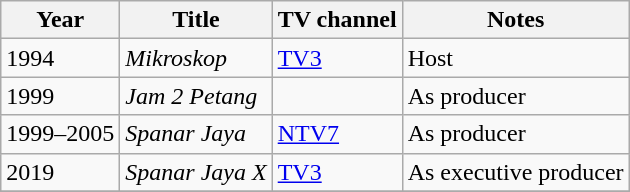<table class="wikitable">
<tr>
<th>Year</th>
<th>Title</th>
<th>TV channel</th>
<th>Notes</th>
</tr>
<tr>
<td>1994</td>
<td><em>Mikroskop</em></td>
<td><a href='#'>TV3</a></td>
<td>Host</td>
</tr>
<tr>
<td>1999</td>
<td><em>Jam 2 Petang</em></td>
<td></td>
<td>As producer</td>
</tr>
<tr>
<td>1999–2005</td>
<td><em>Spanar Jaya</em></td>
<td><a href='#'>NTV7</a></td>
<td>As producer</td>
</tr>
<tr>
<td>2019</td>
<td><em>Spanar Jaya X</em></td>
<td><a href='#'>TV3</a></td>
<td>As executive producer</td>
</tr>
<tr>
</tr>
</table>
